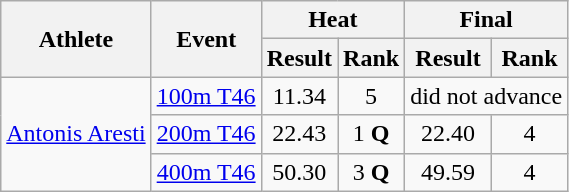<table class="wikitable">
<tr>
<th rowspan="2">Athlete</th>
<th rowspan="2">Event</th>
<th colspan="2">Heat</th>
<th colspan="2">Final</th>
</tr>
<tr>
<th>Result</th>
<th>Rank</th>
<th>Result</th>
<th>Rank</th>
</tr>
<tr align=center>
<td align=left rowspan=3><a href='#'>Antonis Aresti</a></td>
<td align=left><a href='#'>100m T46</a></td>
<td>11.34</td>
<td>5</td>
<td colspan=2>did not advance</td>
</tr>
<tr align=center>
<td align=left><a href='#'>200m T46</a></td>
<td>22.43</td>
<td>1 <strong>Q</strong></td>
<td>22.40</td>
<td>4</td>
</tr>
<tr align=center>
<td align=left><a href='#'>400m T46</a></td>
<td>50.30</td>
<td>3 <strong>Q</strong></td>
<td>49.59</td>
<td>4</td>
</tr>
</table>
